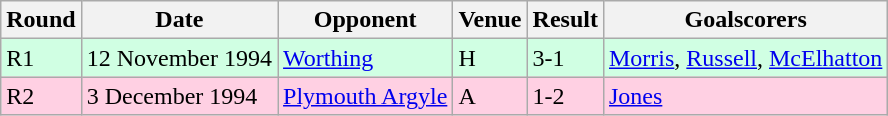<table class="wikitable">
<tr>
<th>Round</th>
<th>Date</th>
<th>Opponent</th>
<th>Venue</th>
<th>Result</th>
<th>Goalscorers</th>
</tr>
<tr style="background-color: #d0ffe3;">
<td>R1</td>
<td>12 November 1994</td>
<td><a href='#'>Worthing</a></td>
<td>H</td>
<td>3-1</td>
<td><a href='#'>Morris</a>, <a href='#'>Russell</a>, <a href='#'>McElhatton</a></td>
</tr>
<tr style="background-color: #ffd0e3;">
<td>R2</td>
<td>3 December 1994</td>
<td><a href='#'>Plymouth Argyle</a></td>
<td>A</td>
<td>1-2</td>
<td><a href='#'>Jones</a></td>
</tr>
</table>
